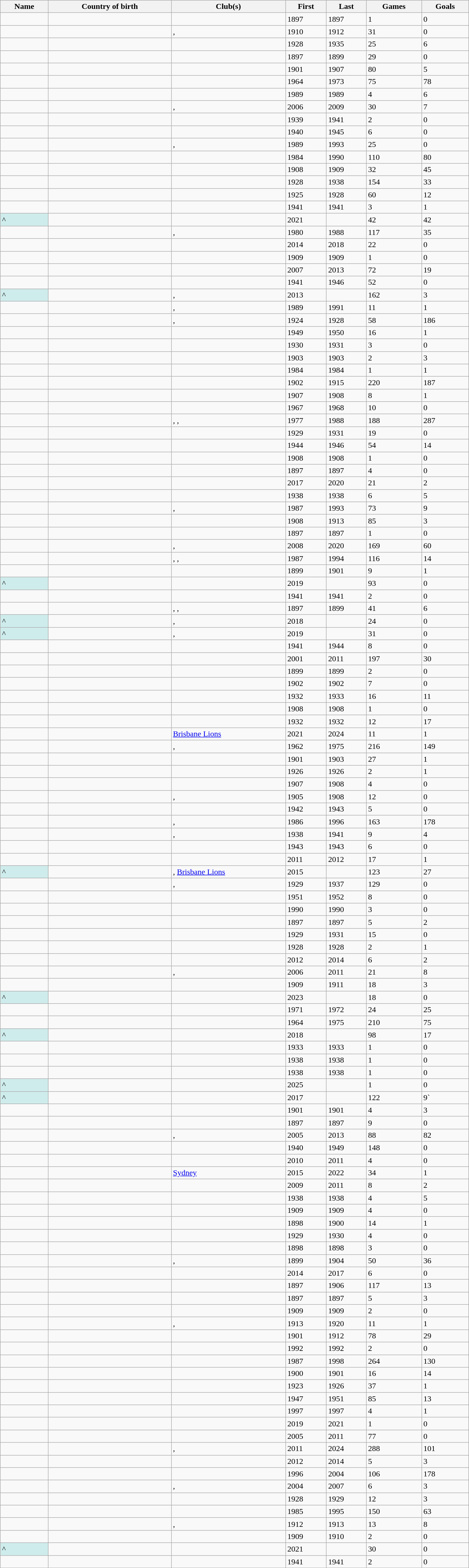<table class="wikitable sortable" style="width:75%;">
<tr>
<th>Name</th>
<th>Country of birth</th>
<th>Club(s)</th>
<th>First</th>
<th>Last</th>
<th>Games</th>
<th>Goals</th>
</tr>
<tr>
<td></td>
<td></td>
<td></td>
<td>1897</td>
<td>1897</td>
<td>1</td>
<td>0</td>
</tr>
<tr>
<td></td>
<td></td>
<td>, </td>
<td>1910</td>
<td>1912</td>
<td>31</td>
<td>0</td>
</tr>
<tr>
<td></td>
<td></td>
<td></td>
<td>1928</td>
<td>1935</td>
<td>25</td>
<td>6</td>
</tr>
<tr>
<td></td>
<td></td>
<td></td>
<td>1897</td>
<td>1899</td>
<td>29</td>
<td>0</td>
</tr>
<tr>
<td></td>
<td></td>
<td></td>
<td>1901</td>
<td>1907</td>
<td>80</td>
<td>5</td>
</tr>
<tr>
<td></td>
<td></td>
<td></td>
<td>1964</td>
<td>1973</td>
<td>75</td>
<td>78</td>
</tr>
<tr>
<td></td>
<td></td>
<td></td>
<td>1989</td>
<td>1989</td>
<td>4</td>
<td>6</td>
</tr>
<tr>
<td></td>
<td></td>
<td>, </td>
<td>2006</td>
<td>2009</td>
<td>30</td>
<td>7</td>
</tr>
<tr>
<td></td>
<td></td>
<td></td>
<td>1939</td>
<td>1941</td>
<td>2</td>
<td>0</td>
</tr>
<tr>
<td></td>
<td></td>
<td></td>
<td>1940</td>
<td>1945</td>
<td>6</td>
<td>0</td>
</tr>
<tr>
<td></td>
<td></td>
<td>, </td>
<td>1989</td>
<td>1993</td>
<td>25</td>
<td>0</td>
</tr>
<tr>
<td></td>
<td></td>
<td></td>
<td>1984</td>
<td>1990</td>
<td>110</td>
<td>80</td>
</tr>
<tr>
<td></td>
<td></td>
<td></td>
<td>1908</td>
<td>1909</td>
<td>32</td>
<td>45</td>
</tr>
<tr>
<td></td>
<td></td>
<td></td>
<td>1928</td>
<td>1938</td>
<td>154</td>
<td>33</td>
</tr>
<tr>
<td></td>
<td></td>
<td></td>
<td>1925</td>
<td>1928</td>
<td>60</td>
<td>12</td>
</tr>
<tr>
<td></td>
<td></td>
<td></td>
<td>1941</td>
<td>1941</td>
<td>3</td>
<td>1</td>
</tr>
<tr>
<td style="background-color:#CFECEC">^</td>
<td></td>
<td></td>
<td>2021</td>
<td></td>
<td>42</td>
<td>42</td>
</tr>
<tr>
<td></td>
<td></td>
<td>, </td>
<td>1980</td>
<td>1988</td>
<td>117</td>
<td>35</td>
</tr>
<tr>
<td></td>
<td></td>
<td></td>
<td>2014</td>
<td>2018</td>
<td>22</td>
<td>0</td>
</tr>
<tr>
<td></td>
<td></td>
<td></td>
<td>1909</td>
<td>1909</td>
<td>1</td>
<td>0</td>
</tr>
<tr>
<td></td>
<td></td>
<td></td>
<td>2007</td>
<td>2013</td>
<td>72</td>
<td>19</td>
</tr>
<tr>
<td></td>
<td></td>
<td></td>
<td>1941</td>
<td>1946</td>
<td>52</td>
<td>0</td>
</tr>
<tr>
<td style="background-color:#CFECEC">^</td>
<td></td>
<td>,  </td>
<td>2013</td>
<td></td>
<td>162</td>
<td>3</td>
</tr>
<tr>
<td></td>
<td></td>
<td>, </td>
<td>1989</td>
<td>1991</td>
<td>11</td>
<td>1</td>
</tr>
<tr>
<td></td>
<td></td>
<td>, </td>
<td>1924</td>
<td>1928</td>
<td>58</td>
<td>186</td>
</tr>
<tr>
<td></td>
<td></td>
<td></td>
<td>1949</td>
<td>1950</td>
<td>16</td>
<td>1</td>
</tr>
<tr>
<td></td>
<td></td>
<td></td>
<td>1930</td>
<td>1931</td>
<td>3</td>
<td>0</td>
</tr>
<tr>
<td></td>
<td></td>
<td></td>
<td>1903</td>
<td>1903</td>
<td>2</td>
<td>3</td>
</tr>
<tr>
<td></td>
<td></td>
<td></td>
<td>1984</td>
<td>1984</td>
<td>1</td>
<td>1</td>
</tr>
<tr>
<td></td>
<td></td>
<td></td>
<td>1902</td>
<td>1915</td>
<td>220</td>
<td>187</td>
</tr>
<tr>
<td></td>
<td></td>
<td></td>
<td>1907</td>
<td>1908</td>
<td>8</td>
<td>1</td>
</tr>
<tr>
<td></td>
<td></td>
<td></td>
<td>1967</td>
<td>1968</td>
<td>10</td>
<td>0</td>
</tr>
<tr>
<td></td>
<td></td>
<td>, , </td>
<td>1977</td>
<td>1988</td>
<td>188</td>
<td>287</td>
</tr>
<tr>
<td></td>
<td></td>
<td></td>
<td>1929</td>
<td>1931</td>
<td>19</td>
<td>0</td>
</tr>
<tr>
<td></td>
<td></td>
<td></td>
<td>1944</td>
<td>1946</td>
<td>54</td>
<td>14</td>
</tr>
<tr>
<td></td>
<td></td>
<td></td>
<td>1908</td>
<td>1908</td>
<td>1</td>
<td>0</td>
</tr>
<tr>
<td></td>
<td></td>
<td></td>
<td>1897</td>
<td>1897</td>
<td>4</td>
<td>0</td>
</tr>
<tr>
<td></td>
<td></td>
<td></td>
<td>2017</td>
<td>2020</td>
<td>21</td>
<td>2</td>
</tr>
<tr>
<td></td>
<td></td>
<td></td>
<td>1938</td>
<td>1938</td>
<td>6</td>
<td>5</td>
</tr>
<tr>
<td></td>
<td></td>
<td>, </td>
<td>1987</td>
<td>1993</td>
<td>73</td>
<td>9</td>
</tr>
<tr>
<td></td>
<td></td>
<td></td>
<td>1908</td>
<td>1913</td>
<td>85</td>
<td>3</td>
</tr>
<tr>
<td></td>
<td></td>
<td></td>
<td>1897</td>
<td>1897</td>
<td>1</td>
<td>0</td>
</tr>
<tr>
<td></td>
<td></td>
<td>, </td>
<td>2008</td>
<td>2020</td>
<td>169</td>
<td>60</td>
</tr>
<tr>
<td></td>
<td></td>
<td>, , </td>
<td>1987</td>
<td>1994</td>
<td>116</td>
<td>14</td>
</tr>
<tr>
<td></td>
<td></td>
<td></td>
<td>1899</td>
<td>1901</td>
<td>9</td>
<td>1</td>
</tr>
<tr>
<td style="background-color:#CFECEC">^</td>
<td></td>
<td></td>
<td>2019</td>
<td></td>
<td>93</td>
<td>0</td>
</tr>
<tr>
<td></td>
<td></td>
<td></td>
<td>1941</td>
<td>1941</td>
<td>2</td>
<td>0</td>
</tr>
<tr>
<td></td>
<td></td>
<td>, , </td>
<td>1897</td>
<td>1899</td>
<td>41</td>
<td>6</td>
</tr>
<tr>
<td style="background-color:#CFECEC">^</td>
<td></td>
<td>, </td>
<td>2018</td>
<td></td>
<td>24</td>
<td>0</td>
</tr>
<tr>
<td style="background-color:#CFECEC">^</td>
<td></td>
<td>, </td>
<td>2019</td>
<td></td>
<td>31</td>
<td>0</td>
</tr>
<tr>
<td></td>
<td></td>
<td></td>
<td>1941</td>
<td>1944</td>
<td>8</td>
<td>0</td>
</tr>
<tr>
<td></td>
<td></td>
<td></td>
<td>2001</td>
<td>2011</td>
<td>197</td>
<td>30</td>
</tr>
<tr>
<td></td>
<td></td>
<td></td>
<td>1899</td>
<td>1899</td>
<td>2</td>
<td>0</td>
</tr>
<tr>
<td></td>
<td></td>
<td></td>
<td>1902</td>
<td>1902</td>
<td>7</td>
<td>0</td>
</tr>
<tr>
<td></td>
<td></td>
<td></td>
<td>1932</td>
<td>1933</td>
<td>16</td>
<td>11</td>
</tr>
<tr>
<td></td>
<td></td>
<td></td>
<td>1908</td>
<td>1908</td>
<td>1</td>
<td>0</td>
</tr>
<tr>
<td></td>
<td></td>
<td></td>
<td>1932</td>
<td>1932</td>
<td>12</td>
<td>17</td>
</tr>
<tr>
<td></td>
<td></td>
<td><a href='#'>Brisbane Lions</a></td>
<td>2021</td>
<td>2024</td>
<td>11</td>
<td>1</td>
</tr>
<tr>
<td></td>
<td></td>
<td>, </td>
<td>1962</td>
<td>1975</td>
<td>216</td>
<td>149</td>
</tr>
<tr>
<td></td>
<td></td>
<td></td>
<td>1901</td>
<td>1903</td>
<td>27</td>
<td>1</td>
</tr>
<tr>
<td></td>
<td></td>
<td></td>
<td>1926</td>
<td>1926</td>
<td>2</td>
<td>1</td>
</tr>
<tr>
<td></td>
<td></td>
<td></td>
<td>1907</td>
<td>1908</td>
<td>4</td>
<td>0</td>
</tr>
<tr>
<td></td>
<td></td>
<td>, </td>
<td>1905</td>
<td>1908</td>
<td>12</td>
<td>0</td>
</tr>
<tr>
<td></td>
<td></td>
<td></td>
<td>1942</td>
<td>1943</td>
<td>5</td>
<td>0</td>
</tr>
<tr>
<td></td>
<td></td>
<td>, </td>
<td>1986</td>
<td>1996</td>
<td>163</td>
<td>178</td>
</tr>
<tr>
<td></td>
<td></td>
<td>, </td>
<td>1938</td>
<td>1941</td>
<td>9</td>
<td>4</td>
</tr>
<tr>
<td></td>
<td></td>
<td></td>
<td>1943</td>
<td>1943</td>
<td>6</td>
<td>0</td>
</tr>
<tr>
<td></td>
<td></td>
<td></td>
<td>2011</td>
<td>2012</td>
<td>17</td>
<td>1</td>
</tr>
<tr>
<td style="background-color:#CFECEC">^</td>
<td></td>
<td>, <a href='#'>Brisbane Lions</a></td>
<td>2015</td>
<td></td>
<td>123</td>
<td>27</td>
</tr>
<tr>
<td></td>
<td></td>
<td>, </td>
<td>1929</td>
<td>1937</td>
<td>129</td>
<td>0</td>
</tr>
<tr>
<td></td>
<td></td>
<td></td>
<td>1951</td>
<td>1952</td>
<td>8</td>
<td>0</td>
</tr>
<tr>
<td></td>
<td></td>
<td></td>
<td>1990</td>
<td>1990</td>
<td>3</td>
<td>0</td>
</tr>
<tr>
<td></td>
<td></td>
<td></td>
<td>1897</td>
<td>1897</td>
<td>5</td>
<td>2</td>
</tr>
<tr>
<td></td>
<td></td>
<td></td>
<td>1929</td>
<td>1931</td>
<td>15</td>
<td>0</td>
</tr>
<tr>
<td></td>
<td></td>
<td></td>
<td>1928</td>
<td>1928</td>
<td>2</td>
<td>1</td>
</tr>
<tr>
<td></td>
<td></td>
<td></td>
<td>2012</td>
<td>2014</td>
<td>6</td>
<td>2</td>
</tr>
<tr>
<td></td>
<td></td>
<td>, </td>
<td>2006</td>
<td>2011</td>
<td>21</td>
<td>8</td>
</tr>
<tr>
<td></td>
<td></td>
<td></td>
<td>1909</td>
<td>1911</td>
<td>18</td>
<td>3</td>
</tr>
<tr>
<td style="background-color:#CFECEC">^</td>
<td></td>
<td></td>
<td>2023</td>
<td></td>
<td>18</td>
<td>0</td>
</tr>
<tr>
<td></td>
<td></td>
<td></td>
<td>1971</td>
<td>1972</td>
<td>24</td>
<td>25</td>
</tr>
<tr>
<td></td>
<td></td>
<td></td>
<td>1964</td>
<td>1975</td>
<td>210</td>
<td>75</td>
</tr>
<tr>
<td style="background-color:#CFECEC">^</td>
<td></td>
<td></td>
<td>2018</td>
<td></td>
<td>98</td>
<td>17</td>
</tr>
<tr>
<td></td>
<td></td>
<td></td>
<td>1933</td>
<td>1933</td>
<td>1</td>
<td>0</td>
</tr>
<tr>
<td></td>
<td></td>
<td></td>
<td>1938</td>
<td>1938</td>
<td>1</td>
<td>0</td>
</tr>
<tr>
<td></td>
<td></td>
<td></td>
<td>1938</td>
<td>1938</td>
<td>1</td>
<td>0</td>
</tr>
<tr>
<td style="background-color:#CFECEC">^</td>
<td></td>
<td></td>
<td>2025</td>
<td></td>
<td>1</td>
<td>0</td>
</tr>
<tr>
<td style="background-color:#CFECEC">^</td>
<td></td>
<td></td>
<td>2017</td>
<td></td>
<td>122</td>
<td>9`</td>
</tr>
<tr>
<td></td>
<td></td>
<td></td>
<td>1901</td>
<td>1901</td>
<td>4</td>
<td>3</td>
</tr>
<tr>
<td></td>
<td></td>
<td></td>
<td>1897</td>
<td>1897</td>
<td>9</td>
<td>0</td>
</tr>
<tr>
<td></td>
<td></td>
<td>, </td>
<td>2005</td>
<td>2013</td>
<td>88</td>
<td>82</td>
</tr>
<tr>
<td></td>
<td></td>
<td></td>
<td>1940</td>
<td>1949</td>
<td>148</td>
<td>0</td>
</tr>
<tr>
<td></td>
<td></td>
<td></td>
<td>2010</td>
<td>2011</td>
<td>4</td>
<td>0</td>
</tr>
<tr>
<td></td>
<td></td>
<td><a href='#'>Sydney</a></td>
<td>2015</td>
<td>2022</td>
<td>34</td>
<td>1</td>
</tr>
<tr>
<td></td>
<td></td>
<td></td>
<td>2009</td>
<td>2011</td>
<td>8</td>
<td>2</td>
</tr>
<tr>
<td></td>
<td></td>
<td></td>
<td>1938</td>
<td>1938</td>
<td>4</td>
<td>5</td>
</tr>
<tr>
<td></td>
<td></td>
<td></td>
<td>1909</td>
<td>1909</td>
<td>4</td>
<td>0</td>
</tr>
<tr>
<td></td>
<td></td>
<td></td>
<td>1898</td>
<td>1900</td>
<td>14</td>
<td>1</td>
</tr>
<tr>
<td></td>
<td></td>
<td></td>
<td>1929</td>
<td>1930</td>
<td>4</td>
<td>0</td>
</tr>
<tr>
<td></td>
<td></td>
<td></td>
<td>1898</td>
<td>1898</td>
<td>3</td>
<td>0</td>
</tr>
<tr>
<td></td>
<td></td>
<td>, </td>
<td>1899</td>
<td>1904</td>
<td>50</td>
<td>36</td>
</tr>
<tr>
<td></td>
<td></td>
<td></td>
<td>2014</td>
<td>2017</td>
<td>6</td>
<td>0</td>
</tr>
<tr>
<td></td>
<td></td>
<td></td>
<td>1897</td>
<td>1906</td>
<td>117</td>
<td>13</td>
</tr>
<tr>
<td></td>
<td></td>
<td></td>
<td>1897</td>
<td>1897</td>
<td>5</td>
<td>3</td>
</tr>
<tr>
<td></td>
<td></td>
<td></td>
<td>1909</td>
<td>1909</td>
<td>2</td>
<td>0</td>
</tr>
<tr>
<td></td>
<td></td>
<td>, </td>
<td>1913</td>
<td>1920</td>
<td>11</td>
<td>1</td>
</tr>
<tr>
<td></td>
<td></td>
<td></td>
<td>1901</td>
<td>1912</td>
<td>78</td>
<td>29</td>
</tr>
<tr>
<td></td>
<td></td>
<td></td>
<td>1992</td>
<td>1992</td>
<td>2</td>
<td>0</td>
</tr>
<tr>
<td></td>
<td></td>
<td></td>
<td>1987</td>
<td>1998</td>
<td>264</td>
<td>130</td>
</tr>
<tr>
<td></td>
<td></td>
<td></td>
<td>1900</td>
<td>1901</td>
<td>16</td>
<td>14</td>
</tr>
<tr>
<td></td>
<td></td>
<td></td>
<td>1923</td>
<td>1926</td>
<td>37</td>
<td>1</td>
</tr>
<tr>
<td></td>
<td></td>
<td></td>
<td>1947</td>
<td>1951</td>
<td>85</td>
<td>13</td>
</tr>
<tr>
<td></td>
<td></td>
<td></td>
<td>1997</td>
<td>1997</td>
<td>4</td>
<td>1</td>
</tr>
<tr>
<td></td>
<td></td>
<td></td>
<td>2019</td>
<td>2021</td>
<td>1</td>
<td>0</td>
</tr>
<tr>
<td></td>
<td></td>
<td></td>
<td>2005</td>
<td>2011</td>
<td>77</td>
<td>0</td>
</tr>
<tr>
<td></td>
<td></td>
<td>, </td>
<td>2011</td>
<td>2024</td>
<td>288</td>
<td>101</td>
</tr>
<tr>
<td></td>
<td></td>
<td></td>
<td>2012</td>
<td>2014</td>
<td>5</td>
<td>3</td>
</tr>
<tr>
<td></td>
<td></td>
<td></td>
<td>1996</td>
<td>2004</td>
<td>106</td>
<td>178</td>
</tr>
<tr>
<td></td>
<td></td>
<td>, </td>
<td>2004</td>
<td>2007</td>
<td>6</td>
<td>3</td>
</tr>
<tr>
<td></td>
<td></td>
<td></td>
<td>1928</td>
<td>1929</td>
<td>12</td>
<td>3</td>
</tr>
<tr>
<td></td>
<td></td>
<td></td>
<td>1985</td>
<td>1995</td>
<td>150</td>
<td>63</td>
</tr>
<tr>
<td></td>
<td></td>
<td>, </td>
<td>1912</td>
<td>1913</td>
<td>13</td>
<td>8</td>
</tr>
<tr>
<td></td>
<td></td>
<td></td>
<td>1909</td>
<td>1910</td>
<td>2</td>
<td>0</td>
</tr>
<tr>
<td style="background-color:#CFECEC">^</td>
<td></td>
<td></td>
<td>2021</td>
<td></td>
<td>30</td>
<td>0</td>
</tr>
<tr>
<td></td>
<td></td>
<td></td>
<td>1941</td>
<td>1941</td>
<td>2</td>
<td>0</td>
</tr>
</table>
